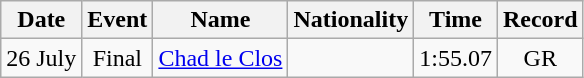<table class=wikitable style=text-align:center>
<tr>
<th>Date</th>
<th>Event</th>
<th>Name</th>
<th>Nationality</th>
<th>Time</th>
<th>Record</th>
</tr>
<tr>
<td>26 July</td>
<td>Final</td>
<td align=left><a href='#'>Chad le Clos</a></td>
<td align=left></td>
<td>1:55.07</td>
<td>GR</td>
</tr>
</table>
